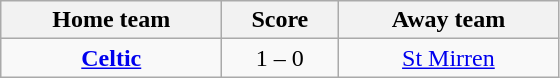<table class="wikitable" style="text-align: center">
<tr>
<th width=140>Home team</th>
<th width=70>Score</th>
<th width=140>Away team</th>
</tr>
<tr>
<td><strong><a href='#'>Celtic</a></strong></td>
<td>1 – 0</td>
<td><a href='#'>St Mirren</a></td>
</tr>
</table>
